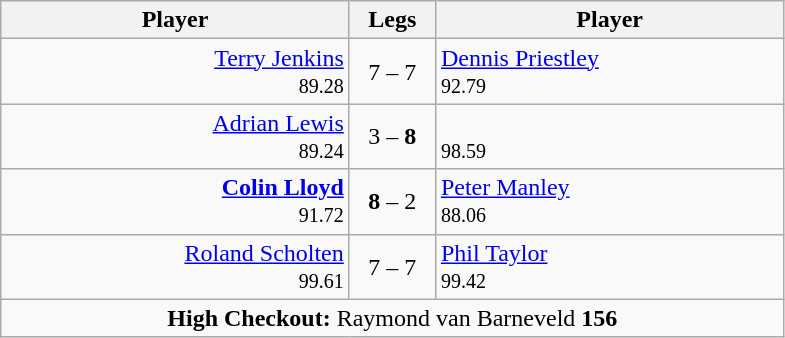<table class=wikitable style="text-align|center">
<tr>
<th width=225>Player</th>
<th width=50>Legs</th>
<th width=225>Player</th>
</tr>
<tr align=left>
<td align=right><a href='#'>Terry Jenkins</a>  <br> <small><span>89.28</span></small></td>
<td align=center>7 – 7</td>
<td> <a href='#'>Dennis Priestley</a> <br> <small><span>92.79</span></small></td>
</tr>
<tr align=left>
<td align=right><a href='#'>Adrian Lewis</a>  <br> <small><span>89.24</span></small></td>
<td align=center>3 – <strong>8</strong></td>
<td> <br> <small><span>98.59</span></small></td>
</tr>
<tr align=left>
<td align=right><strong><a href='#'>Colin Lloyd</a></strong>  <br> <small><span>91.72</span></small></td>
<td align=center><strong>8</strong> – 2</td>
<td> <a href='#'>Peter Manley</a> <br> <small><span>88.06</span></small></td>
</tr>
<tr align=left>
<td align=right><a href='#'>Roland Scholten</a>  <br> <small><span>99.61</span></small></td>
<td align=center>7 – 7</td>
<td> <a href='#'>Phil Taylor</a> <br> <small><span>99.42</span></small></td>
</tr>
<tr align=center>
<td colspan="3"><strong>High Checkout:</strong> Raymond van Barneveld <strong>156</strong></td>
</tr>
</table>
